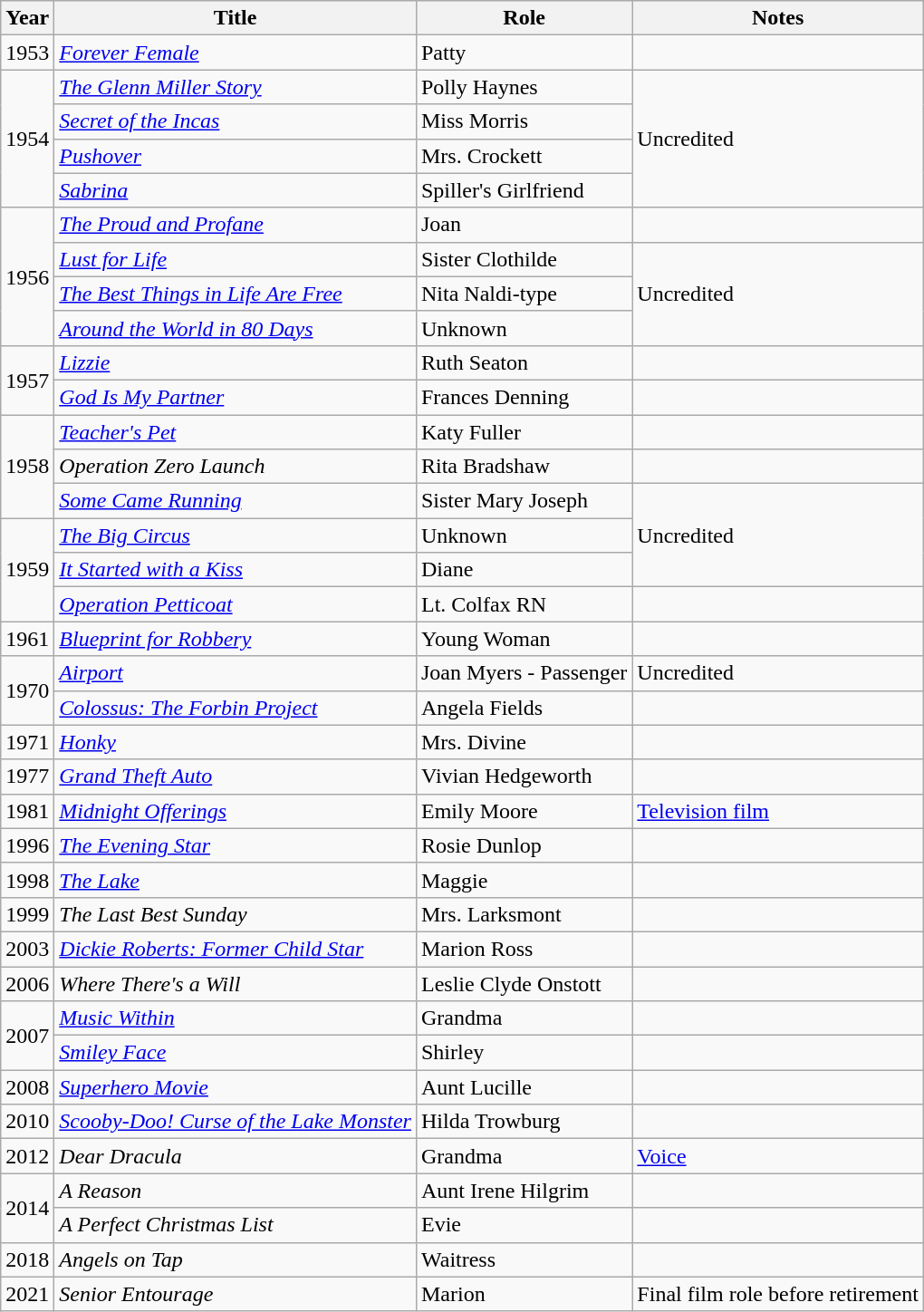<table class="wikitable unsortable">
<tr>
<th>Year</th>
<th>Title</th>
<th>Role</th>
<th>Notes</th>
</tr>
<tr>
<td>1953</td>
<td><em><a href='#'>Forever Female</a></em></td>
<td>Patty</td>
<td></td>
</tr>
<tr>
<td rowspan="4">1954</td>
<td><em><a href='#'>The Glenn Miller Story</a></em></td>
<td>Polly Haynes</td>
<td rowspan=4>Uncredited</td>
</tr>
<tr>
<td><em><a href='#'>Secret of the Incas</a></em></td>
<td>Miss Morris</td>
</tr>
<tr>
<td><em><a href='#'>Pushover</a></em></td>
<td>Mrs. Crockett</td>
</tr>
<tr>
<td><em><a href='#'>Sabrina</a></em></td>
<td>Spiller's Girlfriend</td>
</tr>
<tr>
<td rowspan="4">1956</td>
<td><em><a href='#'>The Proud and Profane</a></em></td>
<td>Joan</td>
<td></td>
</tr>
<tr>
<td><em><a href='#'>Lust for Life</a></em></td>
<td>Sister Clothilde</td>
<td rowspan=3>Uncredited</td>
</tr>
<tr>
<td><em><a href='#'>The Best Things in Life Are Free</a></em></td>
<td>Nita Naldi-type</td>
</tr>
<tr>
<td><em><a href='#'>Around the World in 80 Days</a></em></td>
<td>Unknown</td>
</tr>
<tr>
<td rowspan="2">1957</td>
<td><em><a href='#'>Lizzie</a></em></td>
<td>Ruth Seaton</td>
<td></td>
</tr>
<tr>
<td><em><a href='#'>God Is My Partner</a></em></td>
<td>Frances Denning</td>
<td></td>
</tr>
<tr>
<td rowspan="3">1958</td>
<td><em><a href='#'>Teacher's Pet</a></em></td>
<td>Katy Fuller</td>
<td></td>
</tr>
<tr>
<td><em>Operation Zero Launch</em></td>
<td>Rita Bradshaw</td>
<td></td>
</tr>
<tr>
<td><em><a href='#'>Some Came Running</a></em></td>
<td>Sister Mary Joseph</td>
<td rowspan=3>Uncredited</td>
</tr>
<tr>
<td rowspan="3">1959</td>
<td><em><a href='#'>The Big Circus</a></em></td>
<td>Unknown</td>
</tr>
<tr>
<td><em><a href='#'>It Started with a Kiss</a></em></td>
<td>Diane</td>
</tr>
<tr>
<td><em><a href='#'>Operation Petticoat</a></em></td>
<td>Lt. Colfax RN</td>
<td></td>
</tr>
<tr>
<td>1961</td>
<td><em><a href='#'>Blueprint for Robbery</a></em></td>
<td>Young Woman</td>
<td></td>
</tr>
<tr>
<td rowspan="2">1970</td>
<td><em><a href='#'>Airport</a></em></td>
<td>Joan Myers - Passenger</td>
<td>Uncredited</td>
</tr>
<tr>
<td><em><a href='#'>Colossus: The Forbin Project</a></em></td>
<td>Angela Fields</td>
<td></td>
</tr>
<tr>
<td>1971</td>
<td><em><a href='#'>Honky</a></em></td>
<td>Mrs. Divine</td>
<td></td>
</tr>
<tr>
<td>1977</td>
<td><em><a href='#'>Grand Theft Auto</a></em></td>
<td>Vivian Hedgeworth</td>
<td></td>
</tr>
<tr>
<td>1981</td>
<td><em><a href='#'>Midnight Offerings</a></em></td>
<td>Emily Moore</td>
<td><a href='#'>Television film</a></td>
</tr>
<tr>
<td>1996</td>
<td><em><a href='#'>The Evening Star</a></em></td>
<td>Rosie Dunlop</td>
<td></td>
</tr>
<tr>
<td>1998</td>
<td><em><a href='#'>The Lake</a></em></td>
<td>Maggie</td>
<td></td>
</tr>
<tr>
<td>1999</td>
<td><em>The Last Best Sunday</em></td>
<td>Mrs. Larksmont</td>
<td></td>
</tr>
<tr>
<td>2003</td>
<td><em><a href='#'>Dickie Roberts: Former Child Star</a></em></td>
<td>Marion Ross</td>
<td></td>
</tr>
<tr>
<td>2006</td>
<td><em>Where There's a Will</em></td>
<td>Leslie Clyde Onstott</td>
<td></td>
</tr>
<tr>
<td rowspan="2">2007</td>
<td><em><a href='#'>Music Within</a></em></td>
<td>Grandma</td>
<td></td>
</tr>
<tr>
<td><em><a href='#'>Smiley Face</a></em></td>
<td>Shirley</td>
<td></td>
</tr>
<tr>
<td>2008</td>
<td><em><a href='#'>Superhero Movie</a></em></td>
<td>Aunt Lucille</td>
<td></td>
</tr>
<tr>
<td>2010</td>
<td><em><a href='#'>Scooby-Doo! Curse of the Lake Monster</a></em></td>
<td>Hilda Trowburg</td>
<td></td>
</tr>
<tr>
<td>2012</td>
<td><em>Dear Dracula</em></td>
<td>Grandma</td>
<td><a href='#'>Voice</a></td>
</tr>
<tr>
<td rowspan="2">2014</td>
<td><em>A Reason</em></td>
<td>Aunt Irene Hilgrim</td>
<td></td>
</tr>
<tr>
<td><em>A Perfect Christmas List</em></td>
<td>Evie</td>
<td></td>
</tr>
<tr>
<td>2018</td>
<td><em>Angels on Tap</em></td>
<td>Waitress</td>
<td></td>
</tr>
<tr>
<td>2021</td>
<td><em>Senior Entourage</em></td>
<td>Marion</td>
<td>Final film role before retirement</td>
</tr>
</table>
